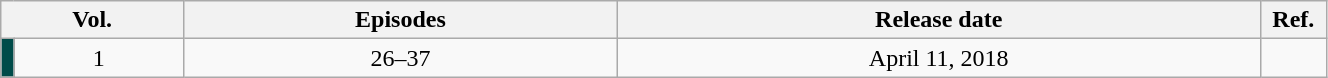<table class="wikitable" style="text-align: center; width: 70%;">
<tr>
<th colspan="2">Vol.</th>
<th>Episodes</th>
<th scope="column">Release date</th>
<th width="5%">Ref.</th>
</tr>
<tr>
<td rowspan="10" width="1%" style="background: #004B49;"></td>
<td>1</td>
<td>26–37</td>
<td>April 11, 2018</td>
<td></td>
</tr>
</table>
